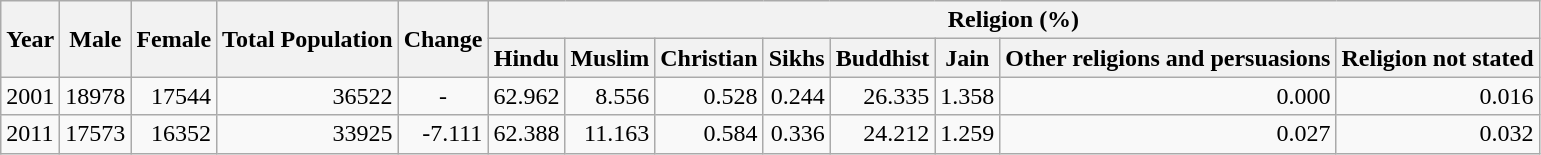<table class="wikitable">
<tr>
<th rowspan="2">Year</th>
<th rowspan="2">Male</th>
<th rowspan="2">Female</th>
<th rowspan="2">Total Population</th>
<th rowspan="2">Change</th>
<th colspan="8">Religion (%)</th>
</tr>
<tr>
<th>Hindu</th>
<th>Muslim</th>
<th>Christian</th>
<th>Sikhs</th>
<th>Buddhist</th>
<th>Jain</th>
<th>Other religions and persuasions</th>
<th>Religion not stated</th>
</tr>
<tr>
<td>2001</td>
<td style="text-align:right;">18978</td>
<td style="text-align:right;">17544</td>
<td style="text-align:right;">36522</td>
<td style="text-align:center;">-</td>
<td style="text-align:right;">62.962</td>
<td style="text-align:right;">8.556</td>
<td style="text-align:right;">0.528</td>
<td style="text-align:right;">0.244</td>
<td style="text-align:right;">26.335</td>
<td style="text-align:right;">1.358</td>
<td style="text-align:right;">0.000</td>
<td style="text-align:right;">0.016</td>
</tr>
<tr>
<td>2011</td>
<td style="text-align:right;">17573</td>
<td style="text-align:right;">16352</td>
<td style="text-align:right;">33925</td>
<td style="text-align:right;">-7.111</td>
<td style="text-align:right;">62.388</td>
<td style="text-align:right;">11.163</td>
<td style="text-align:right;">0.584</td>
<td style="text-align:right;">0.336</td>
<td style="text-align:right;">24.212</td>
<td style="text-align:right;">1.259</td>
<td style="text-align:right;">0.027</td>
<td style="text-align:right;">0.032</td>
</tr>
</table>
